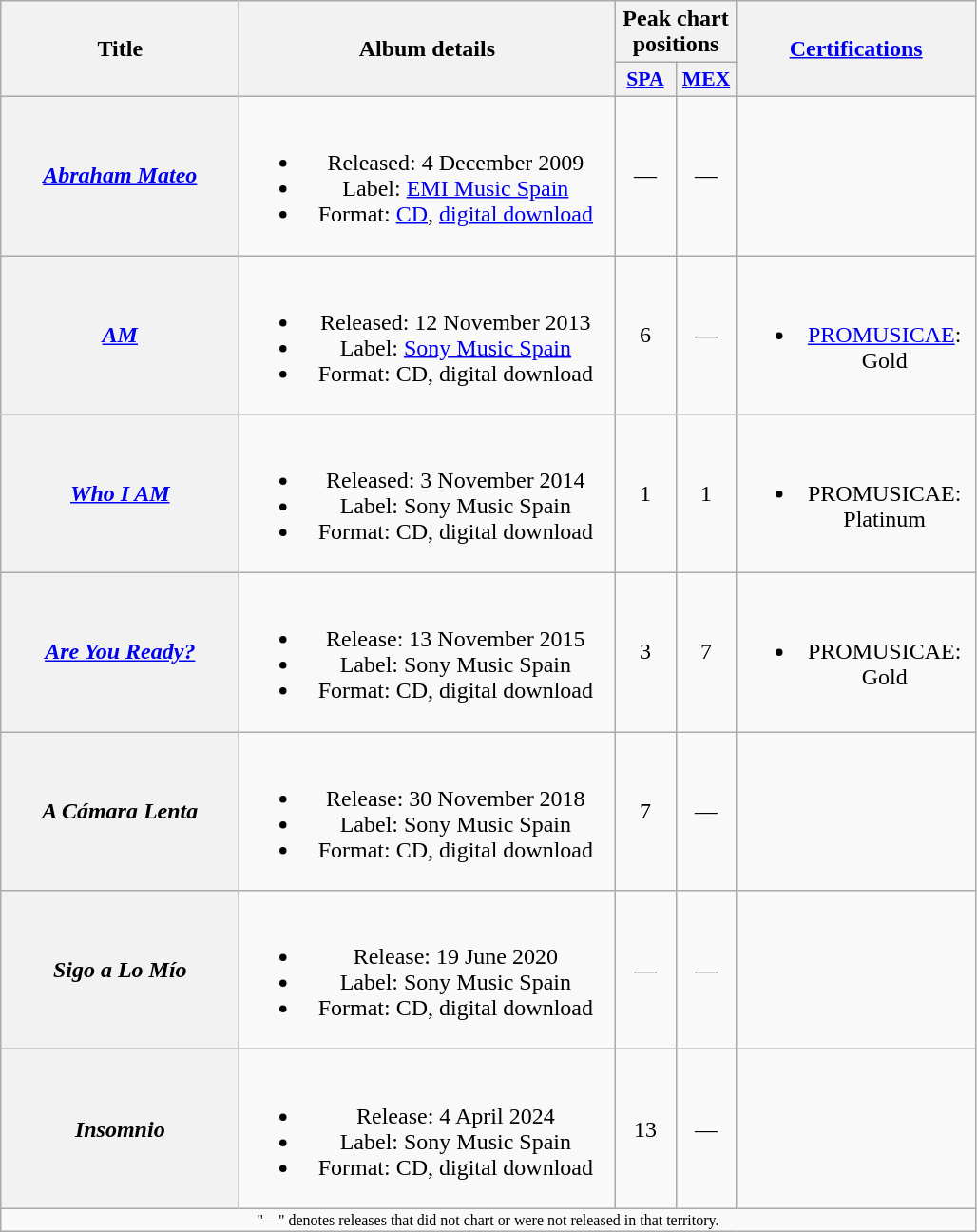<table class="wikitable plainrowheaders" style="text-align:center;">
<tr>
<th scope="col" rowspan="2" style="width:10em;">Title</th>
<th scope="col" rowspan="2" style="width:16em;">Album details</th>
<th scope="col" colspan="2">Peak chart positions</th>
<th scope="col" rowspan="2" style="width:10em;"><a href='#'>Certifications</a></th>
</tr>
<tr>
<th scope="col" style="width:2.5em;font-size:90%;"><a href='#'>SPA</a><br></th>
<th scope="col" style="width:2.5em;font-size:90%;"><a href='#'>MEX</a><br></th>
</tr>
<tr>
<th scope="row"><em><a href='#'>Abraham Mateo</a></em></th>
<td><br><ul><li>Released: 4 December 2009</li><li>Label: <a href='#'>EMI Music Spain</a></li><li>Format: <a href='#'>CD</a>, <a href='#'>digital download</a></li></ul></td>
<td>—</td>
<td>—</td>
<td></td>
</tr>
<tr>
<th scope="row"><em><a href='#'>AM</a></em></th>
<td><br><ul><li>Released: 12 November 2013</li><li>Label: <a href='#'>Sony Music Spain</a></li><li>Format: CD, digital download</li></ul></td>
<td>6</td>
<td>—</td>
<td><br><ul><li><a href='#'>PROMUSICAE</a>: Gold</li></ul></td>
</tr>
<tr>
<th scope="row"><em><a href='#'>Who I AM</a></em></th>
<td><br><ul><li>Released: 3 November 2014</li><li>Label: Sony Music Spain</li><li>Format: CD, digital download</li></ul></td>
<td>1</td>
<td>1</td>
<td><br><ul><li>PROMUSICAE: Platinum</li></ul></td>
</tr>
<tr>
<th scope="row"><em><a href='#'>Are You Ready?</a></em></th>
<td><br><ul><li>Release: 13 November 2015</li><li>Label: Sony Music Spain</li><li>Format: CD, digital download</li></ul></td>
<td>3</td>
<td>7</td>
<td><br><ul><li>PROMUSICAE: Gold</li></ul></td>
</tr>
<tr>
<th scope="row"><em>A Cámara Lenta</em></th>
<td><br><ul><li>Release: 30 November 2018</li><li>Label: Sony Music Spain</li><li>Format: CD, digital download</li></ul></td>
<td>7</td>
<td>—</td>
<td></td>
</tr>
<tr>
<th scope="row"><em>Sigo a Lo Mío</em></th>
<td><br><ul><li>Release: 19 June 2020</li><li>Label: Sony Music Spain</li><li>Format: CD, digital download</li></ul></td>
<td>—</td>
<td>—</td>
<td></td>
</tr>
<tr>
<th scope="row"><em>Insomnio</em></th>
<td><br><ul><li>Release: 4 April 2024</li><li>Label: Sony Music Spain</li><li>Format: CD, digital download</li></ul></td>
<td>13</td>
<td>—</td>
<td></td>
</tr>
<tr>
<td colspan="15" style="font-size:8pt">"—" denotes releases that did not chart or were not released in that territory.</td>
</tr>
</table>
